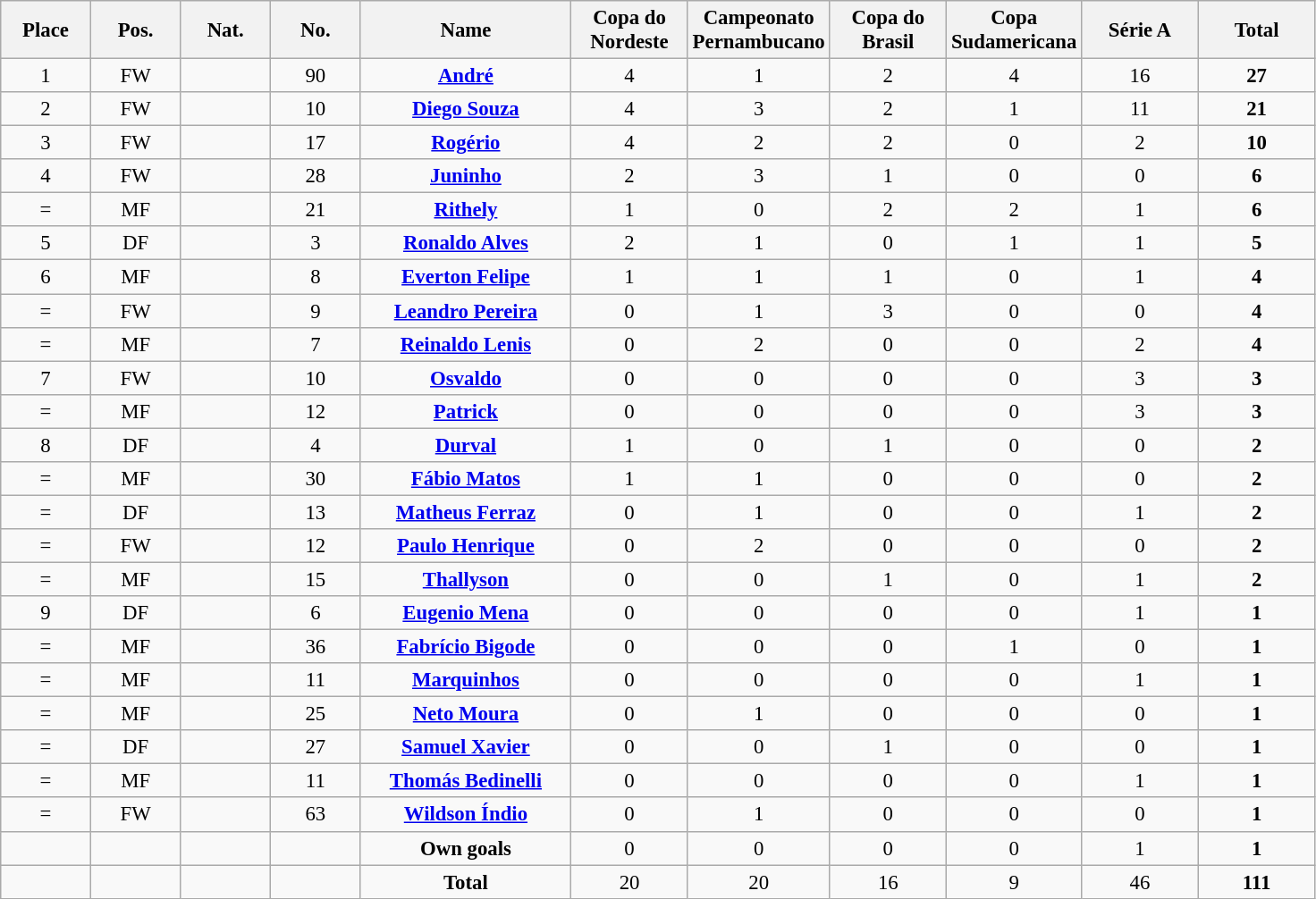<table class="wikitable" style="font-size: 95%; text-align: center;">
<tr>
<th width=60>Place</th>
<th width=60>Pos.</th>
<th width=60>Nat.</th>
<th width=60>No.</th>
<th width=150>Name</th>
<th width=80>Copa do Nordeste</th>
<th width=80>Campeonato Pernambucano</th>
<th width=80>Copa do Brasil</th>
<th width=80>Copa Sudamericana</th>
<th width=80>Série A</th>
<th width=80>Total</th>
</tr>
<tr>
<td>1</td>
<td>FW</td>
<td></td>
<td>90</td>
<td><strong><a href='#'>André</a></strong></td>
<td>4</td>
<td>1</td>
<td>2</td>
<td>4</td>
<td>16</td>
<td><strong>27</strong></td>
</tr>
<tr>
<td>2</td>
<td>FW</td>
<td></td>
<td>10</td>
<td><strong><a href='#'>Diego Souza</a></strong></td>
<td>4</td>
<td>3</td>
<td>2</td>
<td>1</td>
<td>11</td>
<td><strong>21</strong></td>
</tr>
<tr>
<td>3</td>
<td>FW</td>
<td></td>
<td>17</td>
<td><strong><a href='#'>Rogério</a></strong></td>
<td>4</td>
<td>2</td>
<td>2</td>
<td>0</td>
<td>2</td>
<td><strong>10</strong></td>
</tr>
<tr>
<td>4</td>
<td>FW</td>
<td></td>
<td>28</td>
<td><strong><a href='#'>Juninho</a></strong></td>
<td>2</td>
<td>3</td>
<td>1</td>
<td>0</td>
<td>0</td>
<td><strong>6</strong></td>
</tr>
<tr>
<td>=</td>
<td>MF</td>
<td></td>
<td>21</td>
<td><strong><a href='#'>Rithely</a></strong></td>
<td>1</td>
<td>0</td>
<td>2</td>
<td>2</td>
<td>1</td>
<td><strong>6</strong></td>
</tr>
<tr>
<td>5</td>
<td>DF</td>
<td></td>
<td>3</td>
<td><strong><a href='#'>Ronaldo Alves</a></strong></td>
<td>2</td>
<td>1</td>
<td>0</td>
<td>1</td>
<td>1</td>
<td><strong>5</strong></td>
</tr>
<tr>
<td>6</td>
<td>MF</td>
<td></td>
<td>8</td>
<td><strong><a href='#'>Everton Felipe</a></strong></td>
<td>1</td>
<td>1</td>
<td>1</td>
<td>0</td>
<td>1</td>
<td><strong>4</strong></td>
</tr>
<tr>
<td>=</td>
<td>FW</td>
<td></td>
<td>9</td>
<td><strong><a href='#'>Leandro Pereira</a></strong></td>
<td>0</td>
<td>1</td>
<td>3</td>
<td>0</td>
<td>0</td>
<td><strong>4</strong></td>
</tr>
<tr>
<td>=</td>
<td>MF</td>
<td></td>
<td>7</td>
<td><strong><a href='#'>Reinaldo Lenis</a></strong></td>
<td>0</td>
<td>2</td>
<td>0</td>
<td>0</td>
<td>2</td>
<td><strong>4</strong></td>
</tr>
<tr>
<td>7</td>
<td>FW</td>
<td></td>
<td>10</td>
<td><strong><a href='#'>Osvaldo</a></strong></td>
<td>0</td>
<td>0</td>
<td>0</td>
<td>0</td>
<td>3</td>
<td><strong>3</strong></td>
</tr>
<tr>
<td>=</td>
<td>MF</td>
<td></td>
<td>12</td>
<td><strong><a href='#'>Patrick</a></strong></td>
<td>0</td>
<td>0</td>
<td>0</td>
<td>0</td>
<td>3</td>
<td><strong>3</strong></td>
</tr>
<tr>
<td>8</td>
<td>DF</td>
<td></td>
<td>4</td>
<td><strong><a href='#'>Durval</a></strong></td>
<td>1</td>
<td>0</td>
<td>1</td>
<td>0</td>
<td>0</td>
<td><strong>2</strong></td>
</tr>
<tr>
<td>=</td>
<td>MF</td>
<td></td>
<td>30</td>
<td><strong><a href='#'>Fábio Matos</a></strong></td>
<td>1</td>
<td>1</td>
<td>0</td>
<td>0</td>
<td>0</td>
<td><strong>2</strong></td>
</tr>
<tr>
<td>=</td>
<td>DF</td>
<td></td>
<td>13</td>
<td><strong><a href='#'>Matheus Ferraz</a></strong></td>
<td>0</td>
<td>1</td>
<td>0</td>
<td>0</td>
<td>1</td>
<td><strong>2</strong></td>
</tr>
<tr>
<td>=</td>
<td>FW</td>
<td></td>
<td>12</td>
<td><strong><a href='#'>Paulo Henrique</a></strong></td>
<td>0</td>
<td>2</td>
<td>0</td>
<td>0</td>
<td>0</td>
<td><strong>2</strong></td>
</tr>
<tr>
<td>=</td>
<td>MF</td>
<td></td>
<td>15</td>
<td><strong><a href='#'>Thallyson</a></strong></td>
<td>0</td>
<td>0</td>
<td>1</td>
<td>0</td>
<td>1</td>
<td><strong>2</strong></td>
</tr>
<tr>
<td>9</td>
<td>DF</td>
<td></td>
<td>6</td>
<td><strong><a href='#'>Eugenio Mena</a></strong></td>
<td>0</td>
<td>0</td>
<td>0</td>
<td>0</td>
<td>1</td>
<td><strong>1</strong></td>
</tr>
<tr>
<td>=</td>
<td>MF</td>
<td></td>
<td>36</td>
<td><strong><a href='#'>Fabrício Bigode</a></strong></td>
<td>0</td>
<td>0</td>
<td>0</td>
<td>1</td>
<td>0</td>
<td><strong>1</strong></td>
</tr>
<tr>
<td>=</td>
<td>MF</td>
<td></td>
<td>11</td>
<td><strong><a href='#'>Marquinhos</a></strong></td>
<td>0</td>
<td>0</td>
<td>0</td>
<td>0</td>
<td>1</td>
<td><strong>1</strong></td>
</tr>
<tr>
<td>=</td>
<td>MF</td>
<td></td>
<td>25</td>
<td><strong><a href='#'>Neto Moura</a></strong></td>
<td>0</td>
<td>1</td>
<td>0</td>
<td>0</td>
<td>0</td>
<td><strong>1</strong></td>
</tr>
<tr>
<td>=</td>
<td>DF</td>
<td></td>
<td>27</td>
<td><strong><a href='#'>Samuel Xavier</a></strong></td>
<td>0</td>
<td>0</td>
<td>1</td>
<td>0</td>
<td>0</td>
<td><strong>1</strong></td>
</tr>
<tr>
<td>=</td>
<td>MF</td>
<td></td>
<td>11</td>
<td><strong><a href='#'>Thomás Bedinelli</a></strong></td>
<td>0</td>
<td>0</td>
<td>0</td>
<td>0</td>
<td>1</td>
<td><strong>1</strong></td>
</tr>
<tr>
<td>=</td>
<td>FW</td>
<td></td>
<td>63</td>
<td><strong><a href='#'>Wildson Índio</a></strong></td>
<td>0</td>
<td>1</td>
<td>0</td>
<td>0</td>
<td>0</td>
<td><strong>1</strong></td>
</tr>
<tr>
<td></td>
<td></td>
<td></td>
<td></td>
<td><strong>Own goals</strong></td>
<td>0</td>
<td>0</td>
<td>0</td>
<td>0</td>
<td>1</td>
<td><strong>1</strong></td>
</tr>
<tr>
<td></td>
<td></td>
<td></td>
<td></td>
<td><strong>Total</strong></td>
<td>20</td>
<td>20</td>
<td>16</td>
<td>9</td>
<td>46</td>
<td><strong>111</strong></td>
</tr>
</table>
